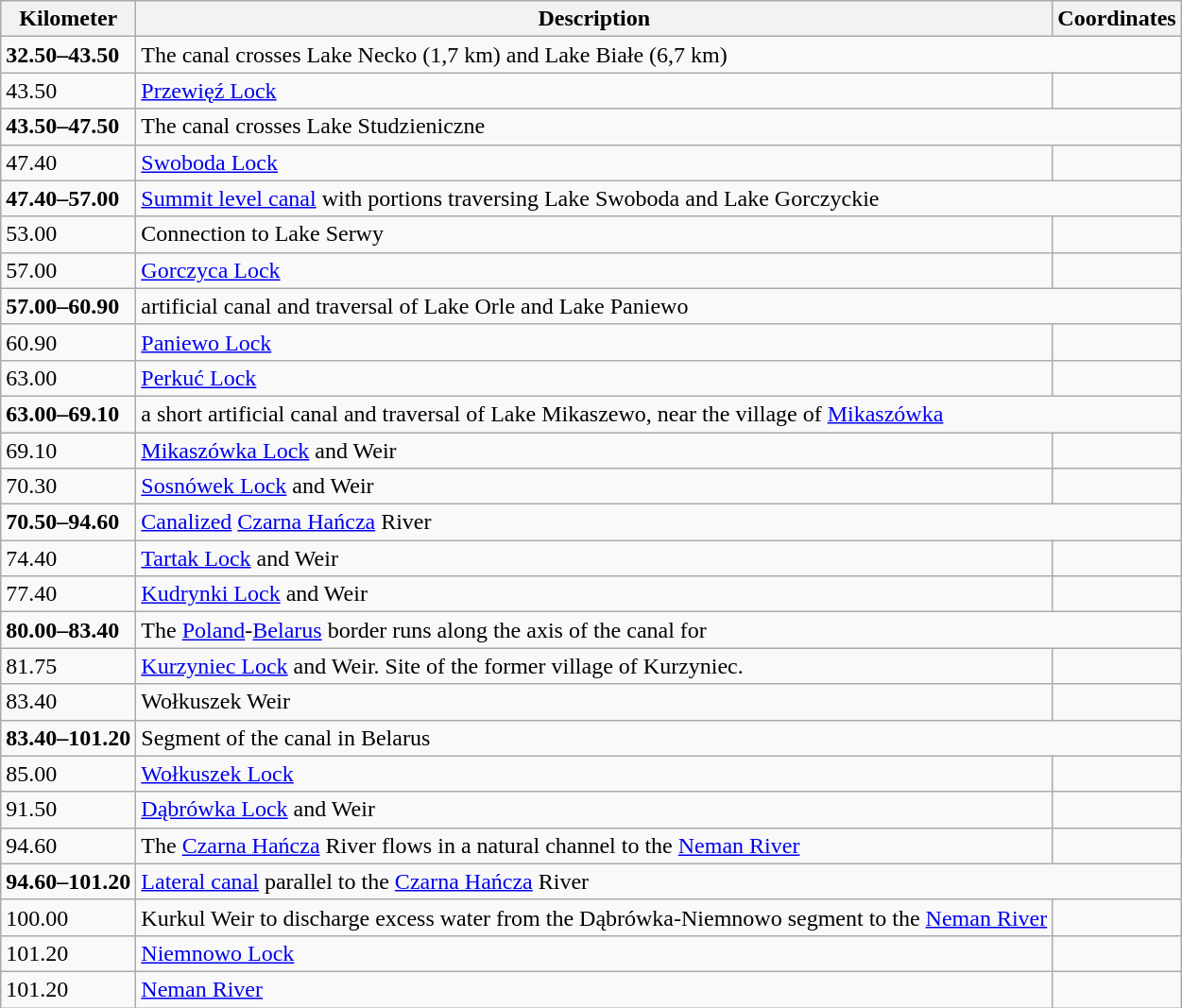<table class="wikitable">
<tr>
<th>Kilometer</th>
<th>Description</th>
<th>Coordinates</th>
</tr>
<tr>
<td><strong>32.50–43.50</strong></td>
<td colspan="2">The canal crosses Lake Necko (1,7 km) and Lake Białe (6,7 km)</td>
</tr>
<tr>
<td>43.50</td>
<td><a href='#'>Przewięź Lock</a></td>
<td></td>
</tr>
<tr>
<td><strong>43.50–47.50</strong></td>
<td colspan="2">The canal crosses Lake Studzieniczne </td>
</tr>
<tr>
<td>47.40</td>
<td><a href='#'>Swoboda Lock</a></td>
<td></td>
</tr>
<tr>
<td><strong>47.40–57.00</strong></td>
<td colspan="2"><a href='#'>Summit level canal</a> with portions traversing Lake Swoboda and Lake Gorczyckie </td>
</tr>
<tr>
<td>53.00</td>
<td>Connection to Lake Serwy </td>
<td></td>
</tr>
<tr>
<td>57.00</td>
<td><a href='#'>Gorczyca Lock</a></td>
<td></td>
</tr>
<tr>
<td><strong>57.00–60.90</strong></td>
<td colspan="2">artificial canal and traversal of Lake Orle and Lake Paniewo </td>
</tr>
<tr>
<td>60.90</td>
<td><a href='#'>Paniewo Lock</a></td>
<td></td>
</tr>
<tr>
<td>63.00</td>
<td><a href='#'>Perkuć Lock</a></td>
<td></td>
</tr>
<tr>
<td><strong>63.00–69.10</strong></td>
<td colspan="2">a short artificial canal and traversal of Lake Mikaszewo, near the village of <a href='#'>Mikaszówka</a></td>
</tr>
<tr>
<td>69.10</td>
<td><a href='#'>Mikaszówka Lock</a> and Weir</td>
<td></td>
</tr>
<tr>
<td>70.30</td>
<td><a href='#'>Sosnówek Lock</a> and Weir</td>
<td></td>
</tr>
<tr>
<td><strong>70.50–94.60</strong></td>
<td colspan="2"><a href='#'>Canalized</a> <a href='#'>Czarna Hańcza</a> River</td>
</tr>
<tr>
<td>74.40</td>
<td><a href='#'>Tartak Lock</a> and Weir</td>
<td></td>
</tr>
<tr>
<td>77.40</td>
<td><a href='#'>Kudrynki Lock</a> and Weir</td>
<td></td>
</tr>
<tr>
<td><strong>80.00–83.40</strong></td>
<td colspan="2">The <a href='#'>Poland</a>-<a href='#'>Belarus</a> border runs along the axis of the canal for </td>
</tr>
<tr>
<td>81.75</td>
<td><a href='#'>Kurzyniec Lock</a> and Weir. Site of the former village of Kurzyniec.</td>
<td></td>
</tr>
<tr>
<td>83.40</td>
<td>Wołkuszek Weir</td>
<td></td>
</tr>
<tr>
<td><strong>83.40–101.20</strong></td>
<td colspan="2">Segment of the canal in Belarus</td>
</tr>
<tr>
<td>85.00</td>
<td><a href='#'>Wołkuszek Lock</a></td>
<td></td>
</tr>
<tr>
<td>91.50</td>
<td><a href='#'>Dąbrówka Lock</a> and Weir</td>
<td></td>
</tr>
<tr>
<td>94.60</td>
<td>The <a href='#'>Czarna Hańcza</a> River flows in a natural channel to the <a href='#'>Neman River</a></td>
<td></td>
</tr>
<tr>
<td><strong>94.60–101.20</strong></td>
<td colspan="2"><a href='#'>Lateral canal</a> parallel to the <a href='#'>Czarna Hańcza</a> River</td>
</tr>
<tr>
<td>100.00</td>
<td>Kurkul Weir to discharge excess water from the Dąbrówka-Niemnowo segment to the <a href='#'>Neman River</a></td>
<td></td>
</tr>
<tr>
<td>101.20</td>
<td><a href='#'>Niemnowo Lock</a></td>
<td></td>
</tr>
<tr>
<td>101.20</td>
<td><a href='#'>Neman River</a></td>
<td></td>
</tr>
</table>
